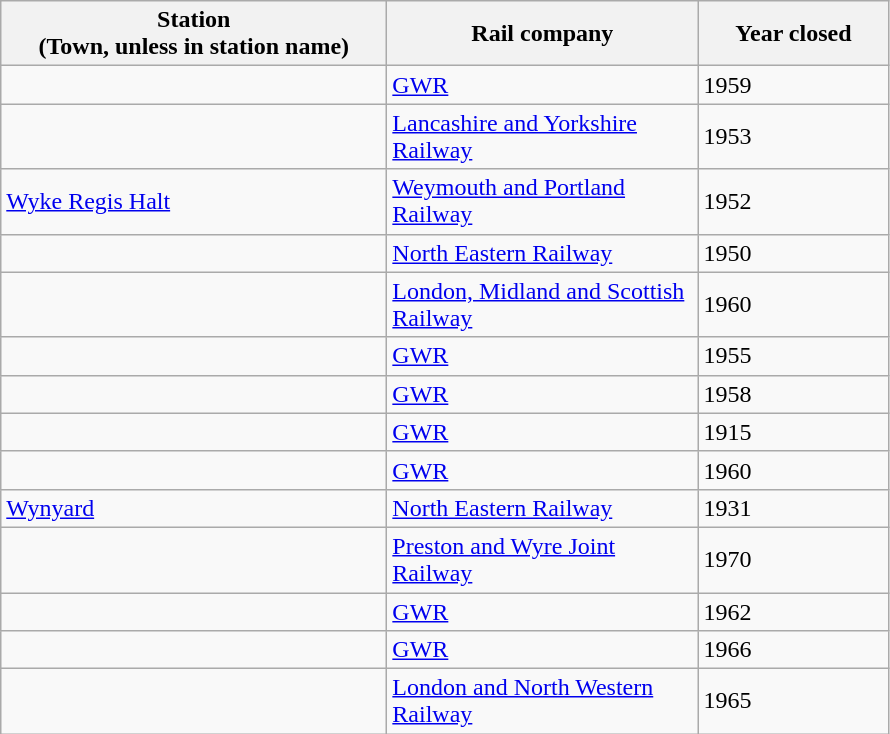<table class="wikitable sortable">
<tr>
<th style="width:250px">Station<br>(Town, unless in station name)</th>
<th style="width:200px">Rail company</th>
<th style="width:120px">Year closed</th>
</tr>
<tr>
<td></td>
<td><a href='#'>GWR</a></td>
<td>1959</td>
</tr>
<tr>
<td></td>
<td><a href='#'>Lancashire and Yorkshire Railway</a></td>
<td>1953</td>
</tr>
<tr>
<td><a href='#'>Wyke Regis Halt</a></td>
<td><a href='#'>Weymouth and Portland Railway</a></td>
<td>1952</td>
</tr>
<tr>
<td></td>
<td><a href='#'>North Eastern Railway</a></td>
<td>1950</td>
</tr>
<tr>
<td></td>
<td><a href='#'>London, Midland and Scottish Railway</a></td>
<td>1960</td>
</tr>
<tr>
<td></td>
<td><a href='#'>GWR</a></td>
<td>1955</td>
</tr>
<tr>
<td></td>
<td><a href='#'>GWR</a></td>
<td>1958</td>
</tr>
<tr>
<td></td>
<td><a href='#'>GWR</a></td>
<td>1915</td>
</tr>
<tr>
<td></td>
<td><a href='#'>GWR</a></td>
<td>1960</td>
</tr>
<tr>
<td><a href='#'>Wynyard</a></td>
<td><a href='#'>North Eastern Railway</a></td>
<td>1931</td>
</tr>
<tr>
<td></td>
<td><a href='#'>Preston and Wyre Joint Railway</a></td>
<td>1970</td>
</tr>
<tr>
<td></td>
<td><a href='#'>GWR</a></td>
<td>1962</td>
</tr>
<tr>
<td></td>
<td><a href='#'>GWR</a></td>
<td>1966</td>
</tr>
<tr>
<td></td>
<td><a href='#'>London and North Western Railway</a></td>
<td>1965</td>
</tr>
</table>
